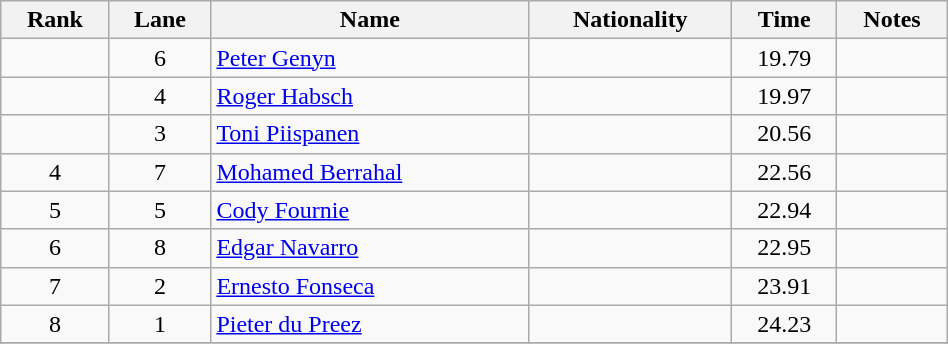<table class="wikitable sortable" style="text-align:center ; width:50%">
<tr>
<th>Rank</th>
<th>Lane</th>
<th>Name</th>
<th>Nationality</th>
<th>Time</th>
<th>Notes</th>
</tr>
<tr>
<td></td>
<td>6</td>
<td align=left><a href='#'>Peter Genyn</a></td>
<td align=left></td>
<td>19.79</td>
<td></td>
</tr>
<tr>
<td></td>
<td>4</td>
<td align=left><a href='#'>Roger Habsch</a></td>
<td align=left></td>
<td>19.97</td>
<td></td>
</tr>
<tr>
<td></td>
<td>3</td>
<td align=left><a href='#'>Toni Piispanen</a></td>
<td align=left></td>
<td>20.56</td>
<td></td>
</tr>
<tr>
<td>4</td>
<td>7</td>
<td align=left><a href='#'>Mohamed Berrahal</a></td>
<td align=left></td>
<td>22.56</td>
<td></td>
</tr>
<tr>
<td>5</td>
<td>5</td>
<td align=left><a href='#'>Cody Fournie</a></td>
<td align=left></td>
<td>22.94</td>
<td></td>
</tr>
<tr>
<td>6</td>
<td>8</td>
<td align=left><a href='#'>Edgar Navarro</a></td>
<td align=left></td>
<td>22.95</td>
<td></td>
</tr>
<tr>
<td>7</td>
<td>2</td>
<td align=left><a href='#'>Ernesto Fonseca</a></td>
<td align=left></td>
<td>23.91</td>
<td></td>
</tr>
<tr>
<td>8</td>
<td>1</td>
<td align=left><a href='#'>Pieter du Preez</a></td>
<td align=left></td>
<td>24.23</td>
<td></td>
</tr>
<tr>
</tr>
</table>
